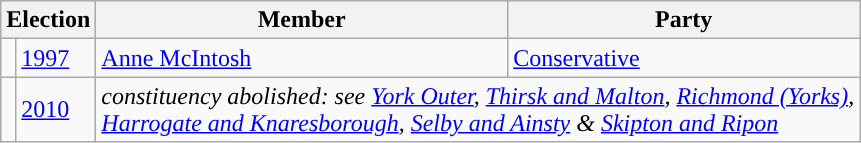<table class="wikitable">
<tr>
<th colspan="2">Election</th>
<th>Member </th>
<th>Party</th>
</tr>
<tr>
<td style="color:inherit;background-color: "></td>
<td><a href='#'>1997</a></td>
<td><a href='#'>Anne McIntosh</a></td>
<td><a href='#'>Conservative</a></td>
</tr>
<tr>
<td></td>
<td><a href='#'>2010</a></td>
<td colspan="2"><em>constituency abolished: see <a href='#'>York Outer</a>, <a href='#'>Thirsk and Malton</a>, <a href='#'>Richmond (Yorks)</a>, <br><a href='#'>Harrogate and Knaresborough</a>, <a href='#'>Selby and Ainsty</a> & <a href='#'>Skipton and Ripon</a></em></td>
</tr>
</table>
